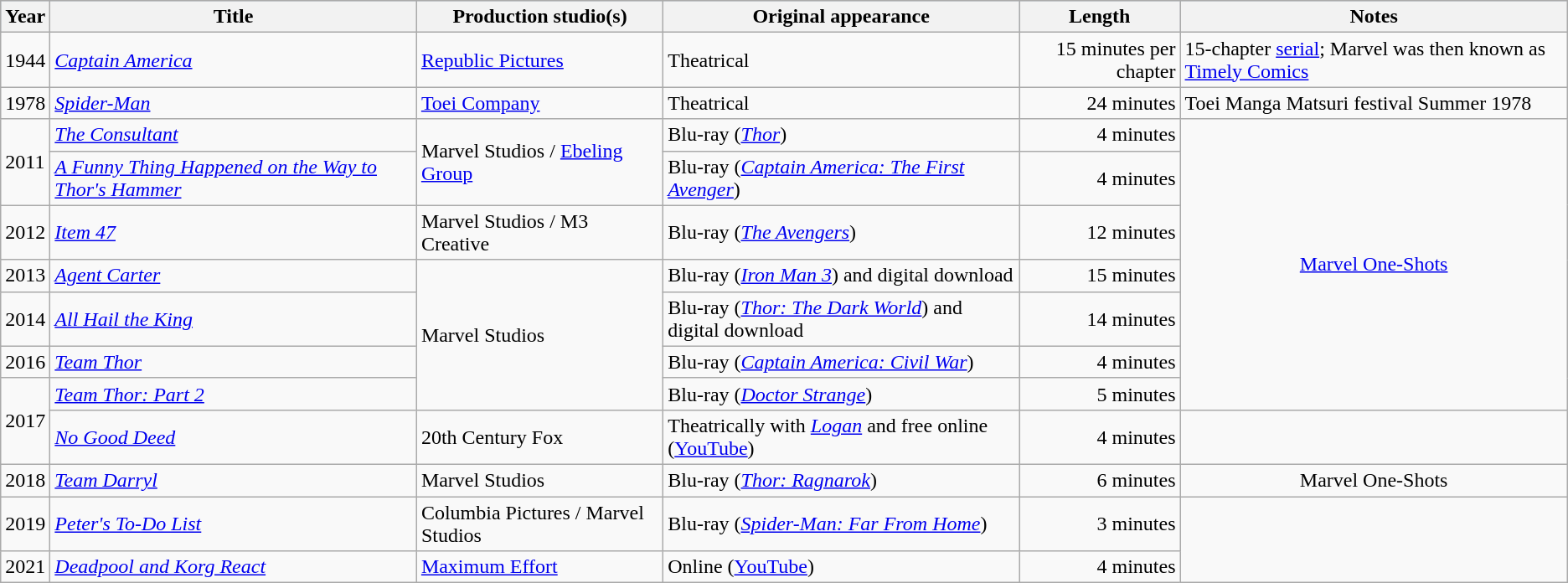<table class="wikitable sortable">
<tr style="background:#b0c4de;">
<th>Year</th>
<th>Title</th>
<th>Production studio(s)</th>
<th>Original appearance</th>
<th>Length</th>
<th>Notes</th>
</tr>
<tr>
<td>1944</td>
<td><em><a href='#'>Captain America</a></em></td>
<td><a href='#'>Republic Pictures</a></td>
<td>Theatrical</td>
<td align="right">15 minutes per chapter</td>
<td>15-chapter <a href='#'>serial</a>; Marvel was then known as <a href='#'>Timely Comics</a></td>
</tr>
<tr>
<td>1978</td>
<td><em><a href='#'>Spider-Man</a></em></td>
<td><a href='#'>Toei Company</a></td>
<td>Theatrical</td>
<td align="right">24 minutes</td>
<td>Toei Manga Matsuri festival Summer 1978</td>
</tr>
<tr>
<td rowspan="2">2011</td>
<td><em><a href='#'>The Consultant</a></em></td>
<td rowspan="2">Marvel Studios / <a href='#'>Ebeling Group</a></td>
<td>Blu-ray (<em><a href='#'>Thor</a></em>)</td>
<td align="right">4 minutes</td>
<td align="center" rowspan="7"><a href='#'>Marvel One-Shots</a></td>
</tr>
<tr>
<td><em><a href='#'>A Funny Thing Happened on the Way to Thor's Hammer</a></em></td>
<td>Blu-ray (<em><a href='#'>Captain America: The First Avenger</a></em>)</td>
<td align="right">4 minutes</td>
</tr>
<tr>
<td>2012</td>
<td><em><a href='#'>Item 47</a></em></td>
<td>Marvel Studios / M3 Creative</td>
<td>Blu-ray (<em><a href='#'>The Avengers</a></em>)</td>
<td align="right">12 minutes</td>
</tr>
<tr>
<td>2013</td>
<td><em><a href='#'>Agent Carter</a></em></td>
<td rowspan="4">Marvel Studios</td>
<td>Blu-ray (<em><a href='#'>Iron Man 3</a></em>) and digital download</td>
<td align="right">15 minutes</td>
</tr>
<tr>
<td>2014</td>
<td><em><a href='#'>All Hail the King</a></em></td>
<td>Blu-ray (<em><a href='#'>Thor: The Dark World</a></em>) and digital download</td>
<td align="right">14 minutes</td>
</tr>
<tr>
<td>2016</td>
<td><em><a href='#'>Team Thor</a></em></td>
<td>Blu-ray (<em><a href='#'>Captain America: Civil War</a></em>)</td>
<td align="right">4 minutes</td>
</tr>
<tr>
<td rowspan="2">2017</td>
<td><em><a href='#'>Team Thor: Part 2</a></em></td>
<td>Blu-ray (<em><a href='#'>Doctor Strange</a></em>)</td>
<td align="right">5 minutes</td>
</tr>
<tr>
<td><em><a href='#'>No Good Deed</a></em></td>
<td>20th Century Fox</td>
<td>Theatrically with <em><a href='#'>Logan</a></em> and free online (<a href='#'>YouTube</a>)</td>
<td align="right">4 minutes</td>
<td></td>
</tr>
<tr>
<td>2018</td>
<td><em><a href='#'>Team Darryl</a></em></td>
<td>Marvel Studios</td>
<td>Blu-ray (<em><a href='#'>Thor: Ragnarok</a></em>)</td>
<td align="right">6 minutes</td>
<td align="center">Marvel One-Shots</td>
</tr>
<tr>
<td>2019</td>
<td><em><a href='#'>Peter's To-Do List</a></em></td>
<td>Columbia Pictures / Marvel Studios</td>
<td>Blu-ray (<em><a href='#'>Spider-Man: Far From Home</a></em>)</td>
<td align="right">3 minutes</td>
<td rowspan="2"></td>
</tr>
<tr>
<td>2021</td>
<td><em><a href='#'>Deadpool and Korg React</a></em></td>
<td><a href='#'>Maximum Effort</a></td>
<td>Online (<a href='#'>YouTube</a>)</td>
<td align="right">4 minutes</td>
</tr>
</table>
